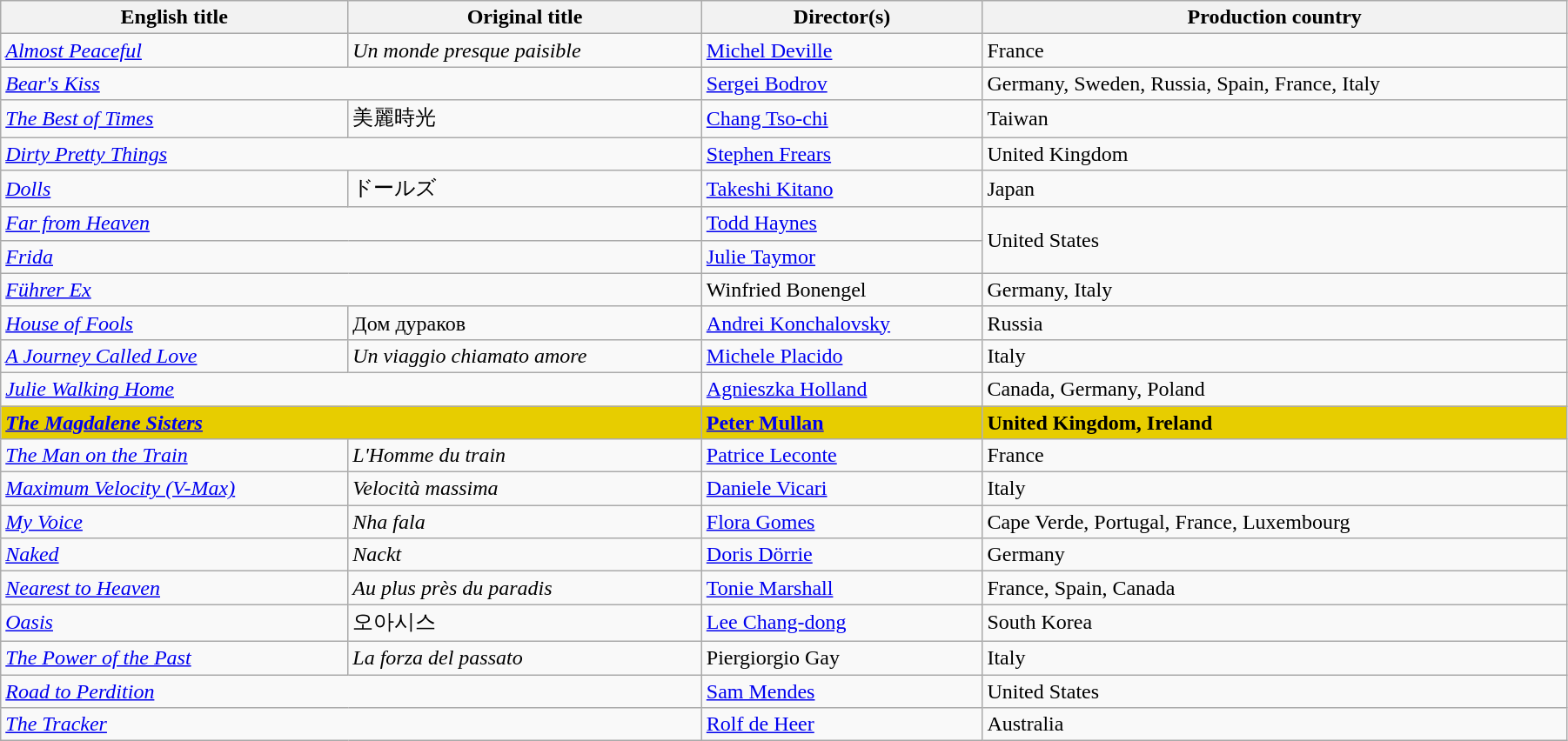<table class="wikitable" style="width:95%; margin-bottom:0px">
<tr>
<th>English title</th>
<th>Original title</th>
<th>Director(s)</th>
<th>Production country</th>
</tr>
<tr>
<td><em><a href='#'>Almost Peaceful</a></em></td>
<td data-sort-value="Monde"><em>Un monde presque paisible</em></td>
<td data-sort-value="Deville"><a href='#'>Michel Deville</a></td>
<td>France</td>
</tr>
<tr>
<td colspan=2><em><a href='#'>Bear's Kiss</a></em></td>
<td data-sort-value="Bodrov"><a href='#'>Sergei Bodrov</a></td>
<td>Germany, Sweden, Russia, Spain, France, Italy</td>
</tr>
<tr>
<td data-sort-value="Best"><em><a href='#'>The Best of Times</a></em></td>
<td>美麗時光</td>
<td data-sort-value="Tso-chi"><a href='#'>Chang Tso-chi</a></td>
<td>Taiwan</td>
</tr>
<tr>
<td colspan=2><em><a href='#'>Dirty Pretty Things</a></em></td>
<td data-sort-value="Frears"><a href='#'>Stephen Frears</a></td>
<td>United Kingdom</td>
</tr>
<tr>
<td><em><a href='#'>Dolls</a></em></td>
<td>ドールズ</td>
<td data-sort-value="Kitano"><a href='#'>Takeshi Kitano</a></td>
<td>Japan</td>
</tr>
<tr>
<td colspan=2><em><a href='#'>Far from Heaven</a></em></td>
<td data-sort-value="Haynes"><a href='#'>Todd Haynes</a></td>
<td rowspan="2">United States</td>
</tr>
<tr>
<td colspan=2><em><a href='#'>Frida</a></em></td>
<td data-sort-value="Taymor"><a href='#'>Julie Taymor</a></td>
</tr>
<tr>
<td colspan=2><em><a href='#'>Führer Ex</a></em></td>
<td data-sort-value="Bonengel">Winfried Bonengel</td>
<td>Germany, Italy</td>
</tr>
<tr>
<td><em><a href='#'>House of Fools</a></em></td>
<td>Дом дураков</td>
<td data-sort-value="Konchalovsky"><a href='#'>Andrei Konchalovsky</a></td>
<td>Russia</td>
</tr>
<tr>
<td data-sort-value="Journey"><em><a href='#'>A Journey Called Love</a></em></td>
<td data-sort-value="Viaggio"><em>Un viaggio chiamato amore</em></td>
<td data-sort-value="Placido"><a href='#'>Michele Placido</a></td>
<td>Italy</td>
</tr>
<tr>
<td colspan=2><em><a href='#'>Julie Walking Home</a></em></td>
<td data-sort-value="Holland"><a href='#'>Agnieszka Holland</a></td>
<td>Canada, Germany, Poland</td>
</tr>
<tr style="background:#E7CD00;">
<td colspan=2 data-sort-value="Magdalene"><strong><em><a href='#'>The Magdalene Sisters</a></em></strong></td>
<td data-sort-value="Mullan"><strong><a href='#'>Peter Mullan</a></strong></td>
<td><strong>United Kingdom, Ireland</strong></td>
</tr>
<tr>
<td data-sort-value="Man"><em><a href='#'>The Man on the Train</a></em></td>
<td data-sort-value="Homme"><em>L'Homme du train</em></td>
<td data-sort-value="Leconte"><a href='#'>Patrice Leconte</a></td>
<td>France</td>
</tr>
<tr>
<td><em><a href='#'>Maximum Velocity (V-Max)</a></em></td>
<td><em>Velocità massima</em></td>
<td data-sort-value="Vicari"><a href='#'>Daniele Vicari</a></td>
<td>Italy</td>
</tr>
<tr>
<td><em><a href='#'>My Voice</a></em></td>
<td><em>Nha fala</em></td>
<td data-sort-value="Gomes"><a href='#'>Flora Gomes</a></td>
<td>Cape Verde, Portugal, France, Luxembourg</td>
</tr>
<tr>
<td><em><a href='#'>Naked</a></em></td>
<td><em>Nackt</em></td>
<td data-sort-value="Dorrie"><a href='#'>Doris Dörrie</a></td>
<td>Germany</td>
</tr>
<tr>
<td><em><a href='#'>Nearest to Heaven</a></em></td>
<td><em>Au plus près du paradis</em></td>
<td data-sort-value="Marshall"><a href='#'>Tonie Marshall</a></td>
<td>France, Spain, Canada</td>
</tr>
<tr>
<td><em><a href='#'>Oasis</a></em></td>
<td>오아시스</td>
<td data-sort-value="Chang-dong"><a href='#'>Lee Chang-dong</a></td>
<td>South Korea</td>
</tr>
<tr>
<td data-sort-value="Power"><em><a href='#'>The Power of the Past</a></em></td>
<td data-sort-value="Forza"><em>La forza del passato</em></td>
<td data-sort-value="Gay">Piergiorgio Gay</td>
<td>Italy</td>
</tr>
<tr>
<td colspan=2><em><a href='#'>Road to Perdition</a></em></td>
<td data-sort-value="Mendes"><a href='#'>Sam Mendes</a></td>
<td>United States</td>
</tr>
<tr>
<td colspan=2 data-sort-value="Tracker"><em><a href='#'>The Tracker</a></em></td>
<td data-sort-value="Heer"><a href='#'>Rolf de Heer</a></td>
<td>Australia</td>
</tr>
</table>
